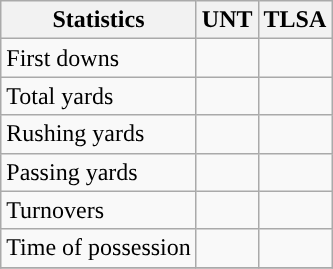<table class="wikitable" style="float: left;">
<tr>
<th>Statistics</th>
<th>UNT</th>
<th>TLSA</th>
</tr>
<tr>
<td>First downs</td>
<td></td>
<td></td>
</tr>
<tr>
<td>Total yards</td>
<td></td>
<td></td>
</tr>
<tr>
<td>Rushing yards</td>
<td></td>
<td></td>
</tr>
<tr>
<td>Passing yards</td>
<td></td>
<td></td>
</tr>
<tr>
<td>Turnovers</td>
<td></td>
<td></td>
</tr>
<tr>
<td>Time of possession</td>
<td></td>
<td></td>
</tr>
<tr>
</tr>
</table>
